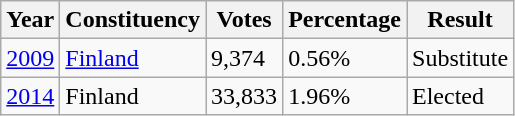<table class="wikitable">
<tr>
<th>Year</th>
<th>Constituency</th>
<th>Votes</th>
<th>Percentage</th>
<th>Result</th>
</tr>
<tr>
<td><a href='#'>2009</a></td>
<td><a href='#'>Finland</a></td>
<td>9,374</td>
<td>0.56%</td>
<td>Substitute</td>
</tr>
<tr>
<td><a href='#'>2014</a></td>
<td>Finland</td>
<td>33,833</td>
<td>1.96%</td>
<td>Elected</td>
</tr>
</table>
